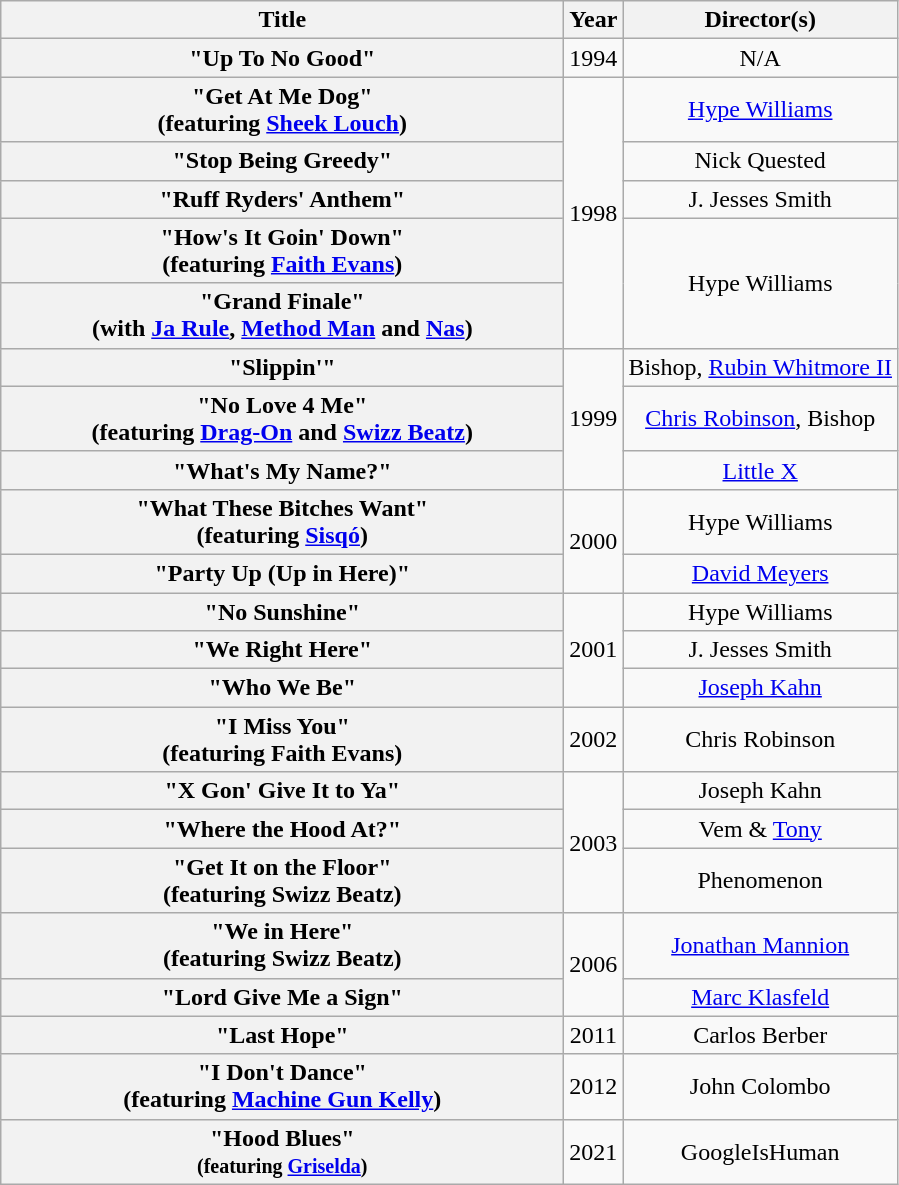<table class="wikitable plainrowheaders" style="text-align:center;">
<tr>
<th scope="col" style="width:23em;">Title</th>
<th scope="col">Year</th>
<th scope="col">Director(s)</th>
</tr>
<tr>
<th scope="row">"Up To No Good"</th>
<td>1994</td>
<td>N/A</td>
</tr>
<tr>
<th scope="row">"Get At Me Dog"<br><span>(featuring <a href='#'>Sheek Louch</a>)</span></th>
<td rowspan="5">1998</td>
<td><a href='#'>Hype Williams</a></td>
</tr>
<tr>
<th scope="row">"Stop Being Greedy"</th>
<td>Nick Quested</td>
</tr>
<tr>
<th scope="row">"Ruff Ryders' Anthem"</th>
<td>J. Jesses Smith</td>
</tr>
<tr>
<th scope="row">"How's It Goin' Down"<br><span>(featuring <a href='#'>Faith Evans</a>)</span></th>
<td rowspan="2">Hype Williams</td>
</tr>
<tr>
<th scope="row">"Grand Finale"<br><span>(with <a href='#'>Ja Rule</a>, <a href='#'>Method Man</a> and <a href='#'>Nas</a>)</span></th>
</tr>
<tr>
<th scope="row">"Slippin'"</th>
<td rowspan="3">1999</td>
<td>Bishop, <a href='#'>Rubin Whitmore II</a></td>
</tr>
<tr>
<th scope="row">"No Love 4 Me"<br><span>(featuring <a href='#'>Drag-On</a> and <a href='#'>Swizz Beatz</a>)</span></th>
<td><a href='#'>Chris Robinson</a>, Bishop</td>
</tr>
<tr>
<th scope="row">"What's My Name?"</th>
<td><a href='#'>Little X</a></td>
</tr>
<tr>
<th scope="row">"What These Bitches Want"<br><span>(featuring <a href='#'>Sisqó</a>)</span></th>
<td rowspan="2">2000</td>
<td>Hype Williams</td>
</tr>
<tr>
<th scope="row">"Party Up (Up in Here)"</th>
<td><a href='#'>David Meyers</a></td>
</tr>
<tr>
<th scope="row">"No Sunshine"</th>
<td rowspan="3">2001</td>
<td>Hype Williams</td>
</tr>
<tr>
<th scope="row">"We Right Here"</th>
<td>J. Jesses Smith</td>
</tr>
<tr>
<th scope="row">"Who We Be"</th>
<td><a href='#'>Joseph Kahn</a></td>
</tr>
<tr>
<th scope="row">"I Miss You"<br><span>(featuring Faith Evans)</span></th>
<td>2002</td>
<td>Chris Robinson</td>
</tr>
<tr>
<th scope="row">"X Gon' Give It to Ya"</th>
<td rowspan="3">2003</td>
<td>Joseph Kahn</td>
</tr>
<tr>
<th scope="row">"Where the Hood At?"</th>
<td>Vem & <a href='#'>Tony</a></td>
</tr>
<tr>
<th scope="row">"Get It on the Floor"<br><span>(featuring Swizz Beatz)</span></th>
<td>Phenomenon</td>
</tr>
<tr>
<th scope="row">"We in Here"<br><span>(featuring Swizz Beatz)</span></th>
<td rowspan="2">2006</td>
<td><a href='#'>Jonathan Mannion</a></td>
</tr>
<tr>
<th scope="row">"Lord Give Me a Sign"</th>
<td><a href='#'>Marc Klasfeld</a></td>
</tr>
<tr>
<th scope="row">"Last Hope"</th>
<td>2011</td>
<td>Carlos Berber</td>
</tr>
<tr>
<th scope="row">"I Don't Dance"<br><span>(featuring <a href='#'>Machine Gun Kelly</a>)</span></th>
<td>2012</td>
<td>John Colombo</td>
</tr>
<tr>
<th scope="row">"Hood Blues"<br><small>(featuring <a href='#'>Griselda</a>)</small></th>
<td>2021</td>
<td>GoogleIsHuman</td>
</tr>
</table>
